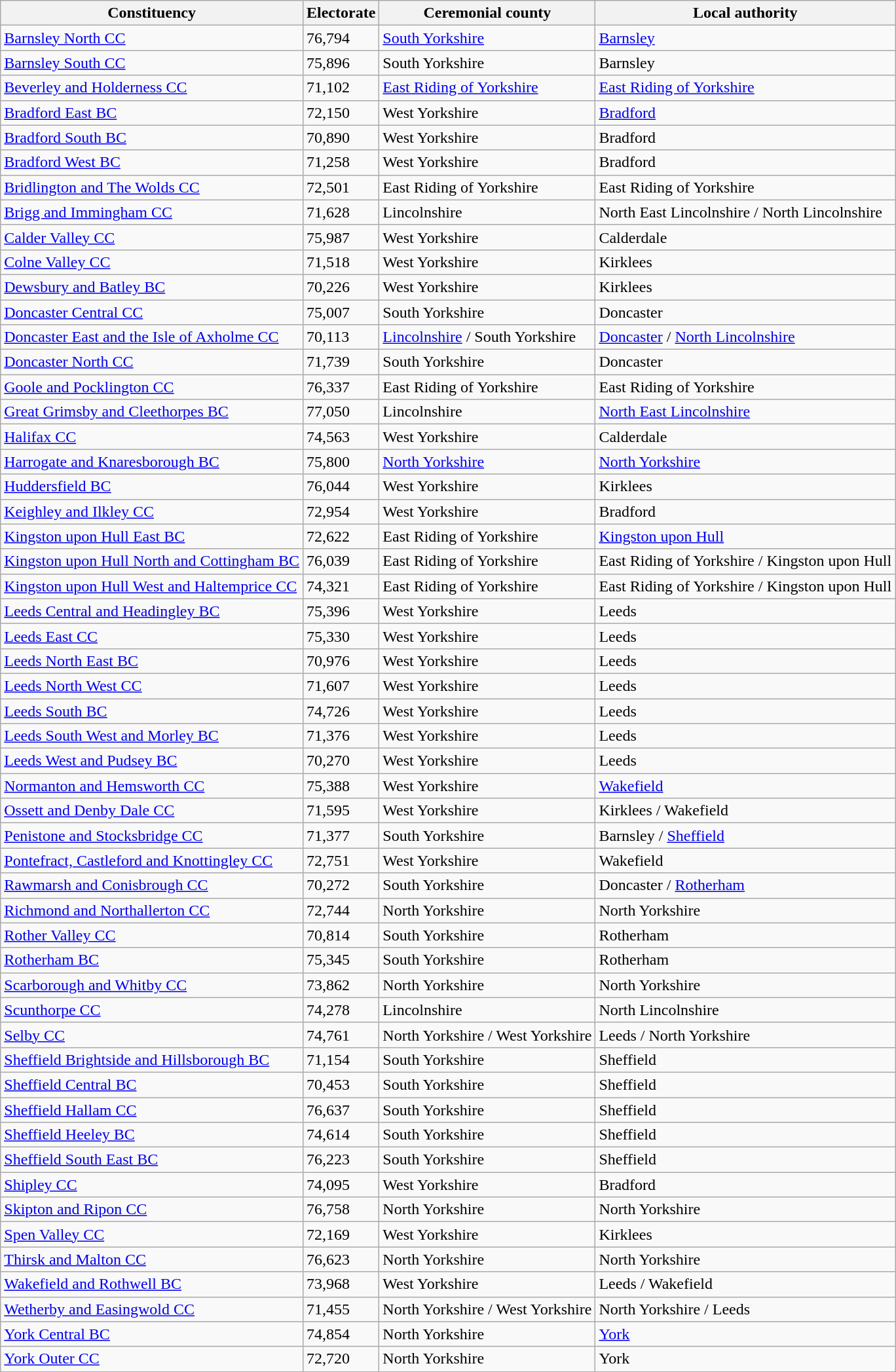<table class="wikitable sortable">
<tr>
<th>Constituency</th>
<th>Electorate</th>
<th>Ceremonial county</th>
<th>Local authority</th>
</tr>
<tr>
<td><a href='#'>Barnsley North CC</a></td>
<td>76,794</td>
<td><a href='#'>South Yorkshire</a></td>
<td><a href='#'>Barnsley</a></td>
</tr>
<tr>
<td><a href='#'>Barnsley South CC</a></td>
<td>75,896</td>
<td>South Yorkshire</td>
<td>Barnsley</td>
</tr>
<tr>
<td><a href='#'>Beverley and Holderness CC</a></td>
<td>71,102</td>
<td><a href='#'>East Riding of Yorkshire</a></td>
<td><a href='#'>East Riding of Yorkshire</a></td>
</tr>
<tr>
<td><a href='#'>Bradford East BC</a></td>
<td>72,150</td>
<td>West Yorkshire</td>
<td><a href='#'>Bradford</a></td>
</tr>
<tr>
<td><a href='#'>Bradford South BC</a></td>
<td>70,890</td>
<td>West Yorkshire</td>
<td>Bradford</td>
</tr>
<tr>
<td><a href='#'>Bradford West BC</a></td>
<td>71,258</td>
<td>West Yorkshire</td>
<td>Bradford</td>
</tr>
<tr>
<td><a href='#'>Bridlington and The Wolds CC</a></td>
<td>72,501</td>
<td>East Riding of Yorkshire</td>
<td>East Riding of Yorkshire</td>
</tr>
<tr>
<td><a href='#'>Brigg and Immingham CC</a></td>
<td>71,628</td>
<td>Lincolnshire</td>
<td>North East Lincolnshire / North Lincolnshire</td>
</tr>
<tr>
<td><a href='#'>Calder Valley CC</a></td>
<td>75,987</td>
<td>West Yorkshire</td>
<td>Calderdale</td>
</tr>
<tr>
<td><a href='#'>Colne Valley CC</a></td>
<td>71,518</td>
<td>West Yorkshire</td>
<td>Kirklees</td>
</tr>
<tr>
<td><a href='#'>Dewsbury and Batley BC</a></td>
<td>70,226</td>
<td>West Yorkshire</td>
<td>Kirklees</td>
</tr>
<tr>
<td><a href='#'>Doncaster Central CC</a></td>
<td>75,007</td>
<td>South Yorkshire</td>
<td>Doncaster</td>
</tr>
<tr>
<td><a href='#'>Doncaster East and the Isle of Axholme CC</a></td>
<td>70,113</td>
<td><a href='#'>Lincolnshire</a> / South Yorkshire</td>
<td><a href='#'>Doncaster</a> / <a href='#'>North Lincolnshire</a></td>
</tr>
<tr>
<td><a href='#'>Doncaster North CC</a></td>
<td>71,739</td>
<td>South Yorkshire</td>
<td>Doncaster</td>
</tr>
<tr>
<td><a href='#'>Goole and Pocklington CC</a></td>
<td>76,337</td>
<td>East Riding of Yorkshire</td>
<td>East Riding of Yorkshire</td>
</tr>
<tr>
<td><a href='#'>Great Grimsby and Cleethorpes BC</a></td>
<td>77,050</td>
<td>Lincolnshire</td>
<td><a href='#'>North East Lincolnshire</a></td>
</tr>
<tr>
<td><a href='#'>Halifax CC</a></td>
<td>74,563</td>
<td>West Yorkshire</td>
<td>Calderdale</td>
</tr>
<tr>
<td><a href='#'>Harrogate and Knaresborough BC</a></td>
<td>75,800</td>
<td><a href='#'>North Yorkshire</a></td>
<td><a href='#'>North Yorkshire</a></td>
</tr>
<tr>
<td><a href='#'>Huddersfield BC</a></td>
<td>76,044</td>
<td>West Yorkshire</td>
<td>Kirklees</td>
</tr>
<tr>
<td><a href='#'>Keighley and Ilkley CC</a></td>
<td>72,954</td>
<td>West Yorkshire</td>
<td>Bradford</td>
</tr>
<tr>
<td><a href='#'>Kingston upon Hull East BC</a></td>
<td>72,622</td>
<td>East Riding of Yorkshire</td>
<td><a href='#'>Kingston upon Hull</a></td>
</tr>
<tr>
<td><a href='#'>Kingston upon Hull North and Cottingham BC</a></td>
<td>76,039</td>
<td>East Riding of Yorkshire</td>
<td>East Riding of Yorkshire / Kingston upon Hull</td>
</tr>
<tr>
<td><a href='#'>Kingston upon Hull West and Haltemprice CC</a></td>
<td>74,321</td>
<td>East Riding of Yorkshire</td>
<td>East Riding of Yorkshire / Kingston upon Hull</td>
</tr>
<tr>
<td><a href='#'>Leeds Central and Headingley BC</a></td>
<td>75,396</td>
<td>West Yorkshire</td>
<td>Leeds</td>
</tr>
<tr>
<td><a href='#'>Leeds East CC</a></td>
<td>75,330</td>
<td>West Yorkshire</td>
<td>Leeds</td>
</tr>
<tr>
<td><a href='#'>Leeds North East BC</a></td>
<td>70,976</td>
<td>West Yorkshire</td>
<td>Leeds</td>
</tr>
<tr>
<td><a href='#'>Leeds North West CC</a></td>
<td>71,607</td>
<td>West Yorkshire</td>
<td>Leeds</td>
</tr>
<tr>
<td><a href='#'>Leeds South BC</a></td>
<td>74,726</td>
<td>West Yorkshire</td>
<td>Leeds</td>
</tr>
<tr>
<td><a href='#'>Leeds South West and Morley BC</a></td>
<td>71,376</td>
<td>West Yorkshire</td>
<td>Leeds</td>
</tr>
<tr>
<td><a href='#'>Leeds West and Pudsey BC</a></td>
<td>70,270</td>
<td>West Yorkshire</td>
<td>Leeds</td>
</tr>
<tr>
<td><a href='#'>Normanton and Hemsworth CC</a></td>
<td>75,388</td>
<td>West Yorkshire</td>
<td><a href='#'>Wakefield</a></td>
</tr>
<tr>
<td><a href='#'>Ossett and Denby Dale CC</a></td>
<td>71,595</td>
<td>West Yorkshire</td>
<td>Kirklees / Wakefield</td>
</tr>
<tr>
<td><a href='#'>Penistone and Stocksbridge CC</a></td>
<td>71,377</td>
<td>South Yorkshire</td>
<td>Barnsley / <a href='#'>Sheffield</a></td>
</tr>
<tr>
<td><a href='#'>Pontefract, Castleford and Knottingley CC</a></td>
<td>72,751</td>
<td>West Yorkshire</td>
<td>Wakefield</td>
</tr>
<tr>
<td><a href='#'>Rawmarsh and Conisbrough CC</a></td>
<td>70,272</td>
<td>South Yorkshire</td>
<td>Doncaster / <a href='#'>Rotherham</a></td>
</tr>
<tr>
<td><a href='#'>Richmond and Northallerton CC</a></td>
<td>72,744</td>
<td>North Yorkshire</td>
<td>North Yorkshire</td>
</tr>
<tr>
<td><a href='#'>Rother Valley CC</a></td>
<td>70,814</td>
<td>South Yorkshire</td>
<td>Rotherham</td>
</tr>
<tr>
<td><a href='#'>Rotherham BC</a></td>
<td>75,345</td>
<td>South Yorkshire</td>
<td>Rotherham</td>
</tr>
<tr>
<td><a href='#'>Scarborough and Whitby CC</a></td>
<td>73,862</td>
<td>North Yorkshire</td>
<td>North Yorkshire</td>
</tr>
<tr>
<td><a href='#'>Scunthorpe CC</a></td>
<td>74,278</td>
<td>Lincolnshire</td>
<td>North Lincolnshire</td>
</tr>
<tr>
<td><a href='#'>Selby CC</a></td>
<td>74,761</td>
<td>North Yorkshire / West Yorkshire</td>
<td>Leeds / North Yorkshire</td>
</tr>
<tr>
<td><a href='#'>Sheffield Brightside and Hillsborough BC</a></td>
<td>71,154</td>
<td>South Yorkshire</td>
<td>Sheffield</td>
</tr>
<tr>
<td><a href='#'>Sheffield Central BC</a></td>
<td>70,453</td>
<td>South Yorkshire</td>
<td>Sheffield</td>
</tr>
<tr>
<td><a href='#'>Sheffield Hallam CC</a></td>
<td>76,637</td>
<td>South Yorkshire</td>
<td>Sheffield</td>
</tr>
<tr>
<td><a href='#'>Sheffield Heeley BC</a></td>
<td>74,614</td>
<td>South Yorkshire</td>
<td>Sheffield</td>
</tr>
<tr>
<td><a href='#'>Sheffield South East BC</a></td>
<td>76,223</td>
<td>South Yorkshire</td>
<td>Sheffield</td>
</tr>
<tr>
<td><a href='#'>Shipley CC</a></td>
<td>74,095</td>
<td>West Yorkshire</td>
<td>Bradford</td>
</tr>
<tr>
<td><a href='#'>Skipton and Ripon CC</a></td>
<td>76,758</td>
<td>North Yorkshire</td>
<td>North Yorkshire</td>
</tr>
<tr>
<td><a href='#'>Spen Valley CC</a></td>
<td>72,169</td>
<td>West Yorkshire</td>
<td>Kirklees</td>
</tr>
<tr>
<td><a href='#'>Thirsk and Malton CC</a></td>
<td>76,623</td>
<td>North Yorkshire</td>
<td>North Yorkshire</td>
</tr>
<tr>
<td><a href='#'>Wakefield and Rothwell BC</a></td>
<td>73,968</td>
<td>West Yorkshire</td>
<td>Leeds / Wakefield</td>
</tr>
<tr>
<td><a href='#'>Wetherby and Easingwold CC</a></td>
<td>71,455</td>
<td>North Yorkshire / West Yorkshire</td>
<td>North Yorkshire / Leeds</td>
</tr>
<tr>
<td><a href='#'>York Central BC</a></td>
<td>74,854</td>
<td>North Yorkshire</td>
<td><a href='#'>York</a></td>
</tr>
<tr>
<td><a href='#'>York Outer CC</a></td>
<td>72,720</td>
<td>North Yorkshire</td>
<td>York</td>
</tr>
</table>
